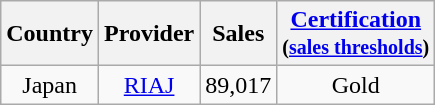<table class="wikitable">
<tr>
<th>Country</th>
<th>Provider</th>
<th>Sales</th>
<th><a href='#'>Certification</a><br><small>(<a href='#'>sales thresholds</a>)</small></th>
</tr>
<tr>
<td style="text-align:center;">Japan</td>
<td style="text-align:center;"><a href='#'>RIAJ</a></td>
<td style="text-align:center;">89,017</td>
<td style="text-align:center;">Gold</td>
</tr>
</table>
